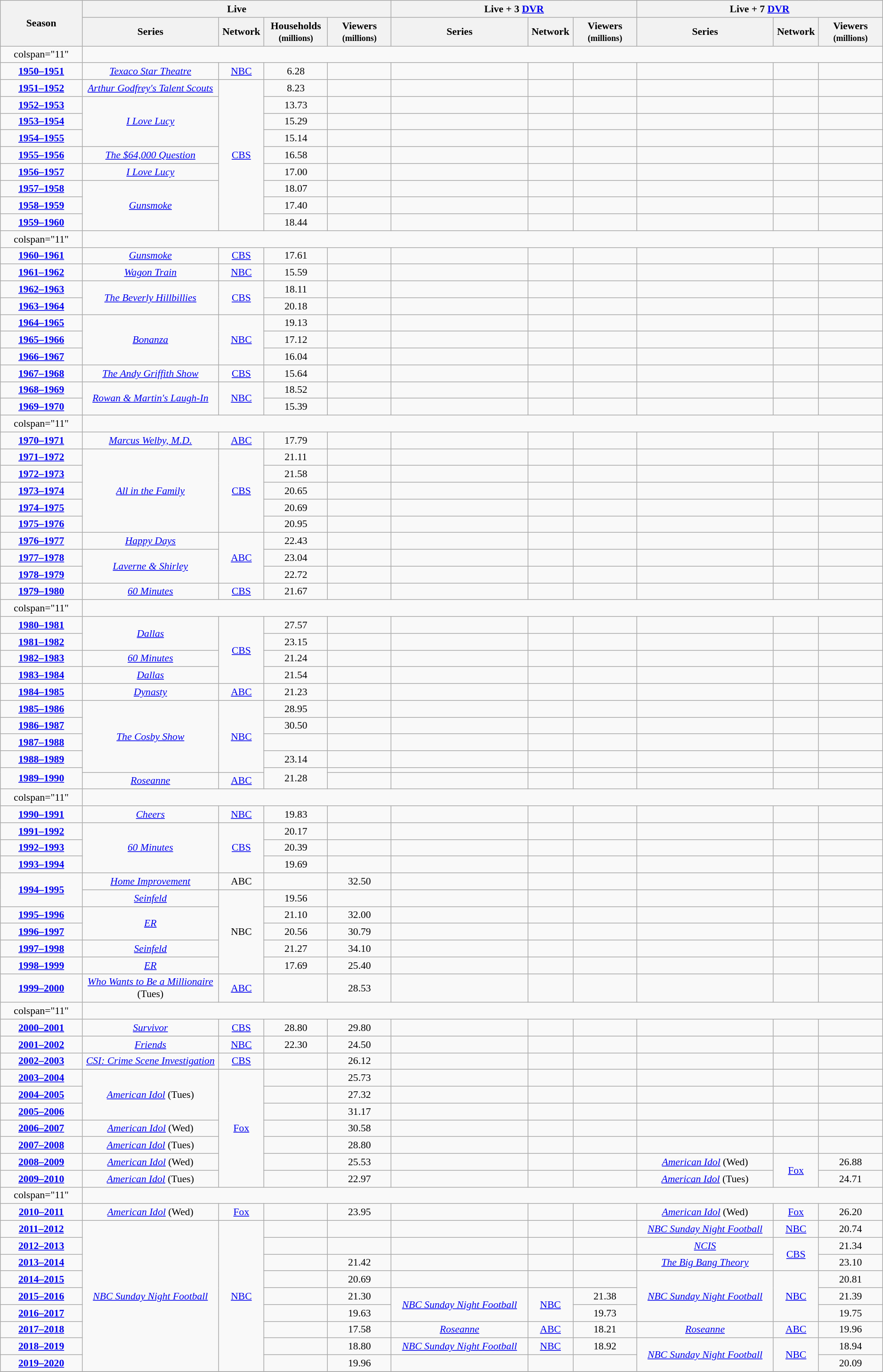<table class="wikitable" style="text-align:center; font-size:90%;">
<tr>
<th rowspan="2" style="width:9%;">Season</th>
<th colspan="4" style="width:34%;">Live</th>
<th colspan="3" style="width:28%;">Live + 3 <a href='#'>DVR</a></th>
<th colspan="3" style="width:28%;">Live + 7 <a href='#'>DVR</a></th>
</tr>
<tr>
<th style="width:15%;">Series</th>
<th style="width:5%;">Network</th>
<th style="width:7%;">Households<br><small>(millions)</small></th>
<th style="width:7%;">Viewers<br><small>(millions)</small></th>
<th style="width:15%;">Series</th>
<th style="width:5%;">Network</th>
<th style="width:7%;">Viewers<br><small>(millions)</small></th>
<th style="width:15%;">Series</th>
<th style="width:5%;">Network</th>
<th style="width:7%;">Viewers<br><small>(millions)</small></th>
</tr>
<tr>
<td>colspan="11" </td>
</tr>
<tr>
<td><strong><a href='#'>1950–1951</a></strong></td>
<td><em><a href='#'>Texaco Star Theatre</a></em></td>
<td><a href='#'>NBC</a></td>
<td>6.28</td>
<td></td>
<td></td>
<td></td>
<td></td>
<td></td>
<td></td>
<td></td>
</tr>
<tr>
<td><strong><a href='#'>1951–1952</a></strong></td>
<td><em><a href='#'>Arthur Godfrey's Talent Scouts</a></em></td>
<td rowspan="9"><a href='#'>CBS</a></td>
<td>8.23</td>
<td></td>
<td></td>
<td></td>
<td></td>
<td></td>
<td></td>
<td></td>
</tr>
<tr>
<td><strong><a href='#'>1952–1953</a></strong></td>
<td rowspan="3"><em><a href='#'>I Love Lucy</a></em></td>
<td>13.73</td>
<td></td>
<td></td>
<td></td>
<td></td>
<td></td>
<td></td>
<td></td>
</tr>
<tr>
<td><strong><a href='#'>1953–1954</a></strong></td>
<td>15.29</td>
<td></td>
<td></td>
<td></td>
<td></td>
<td></td>
<td></td>
<td></td>
</tr>
<tr>
<td><strong><a href='#'>1954–1955</a></strong></td>
<td>15.14</td>
<td></td>
<td></td>
<td></td>
<td></td>
<td></td>
<td></td>
<td></td>
</tr>
<tr>
<td><strong><a href='#'>1955–1956</a></strong></td>
<td><em><a href='#'>The $64,000 Question</a></em></td>
<td>16.58</td>
<td></td>
<td></td>
<td></td>
<td></td>
<td></td>
<td></td>
<td></td>
</tr>
<tr>
<td><strong><a href='#'>1956–1957</a></strong></td>
<td><em><a href='#'>I Love Lucy</a></em></td>
<td>17.00</td>
<td></td>
<td></td>
<td></td>
<td></td>
<td></td>
<td></td>
<td></td>
</tr>
<tr>
<td><strong><a href='#'>1957–1958</a></strong></td>
<td rowspan="3"><em><a href='#'>Gunsmoke</a></em></td>
<td>18.07</td>
<td></td>
<td></td>
<td></td>
<td></td>
<td></td>
<td></td>
<td></td>
</tr>
<tr>
<td><strong><a href='#'>1958–1959</a></strong></td>
<td>17.40</td>
<td></td>
<td></td>
<td></td>
<td></td>
<td></td>
<td></td>
<td></td>
</tr>
<tr>
<td><strong><a href='#'>1959–1960</a></strong></td>
<td>18.44</td>
<td></td>
<td></td>
<td></td>
<td></td>
<td></td>
<td></td>
<td></td>
</tr>
<tr>
<td>colspan="11" </td>
</tr>
<tr>
<td><strong><a href='#'>1960–1961</a></strong></td>
<td><em><a href='#'>Gunsmoke</a></em></td>
<td><a href='#'>CBS</a></td>
<td>17.61</td>
<td></td>
<td></td>
<td></td>
<td></td>
<td></td>
<td></td>
<td></td>
</tr>
<tr>
<td><strong><a href='#'>1961–1962</a></strong></td>
<td><em><a href='#'>Wagon Train</a></em></td>
<td><a href='#'>NBC</a></td>
<td>15.59</td>
<td></td>
<td></td>
<td></td>
<td></td>
<td></td>
<td></td>
<td></td>
</tr>
<tr>
<td><strong><a href='#'>1962–1963</a></strong></td>
<td rowspan="2"><em><a href='#'>The Beverly Hillbillies</a></em></td>
<td rowspan="2"><a href='#'>CBS</a></td>
<td>18.11</td>
<td></td>
<td></td>
<td></td>
<td></td>
<td></td>
<td></td>
<td></td>
</tr>
<tr>
<td><strong><a href='#'>1963–1964</a></strong></td>
<td>20.18</td>
<td></td>
<td></td>
<td></td>
<td></td>
<td></td>
<td></td>
<td></td>
</tr>
<tr>
<td><strong><a href='#'>1964–1965</a></strong></td>
<td rowspan="3"><em><a href='#'>Bonanza</a></em></td>
<td rowspan="3"><a href='#'>NBC</a></td>
<td>19.13</td>
<td></td>
<td></td>
<td></td>
<td></td>
<td></td>
<td></td>
<td></td>
</tr>
<tr>
<td><strong><a href='#'>1965–1966</a></strong></td>
<td>17.12</td>
<td></td>
<td></td>
<td></td>
<td></td>
<td></td>
<td></td>
<td></td>
</tr>
<tr>
<td><strong><a href='#'>1966–1967</a></strong></td>
<td>16.04</td>
<td></td>
<td></td>
<td></td>
<td></td>
<td></td>
<td></td>
<td></td>
</tr>
<tr>
<td><strong><a href='#'>1967–1968</a></strong></td>
<td><em><a href='#'>The Andy Griffith Show</a></em></td>
<td><a href='#'>CBS</a></td>
<td>15.64</td>
<td></td>
<td></td>
<td></td>
<td></td>
<td></td>
<td></td>
<td></td>
</tr>
<tr>
<td><strong><a href='#'>1968–1969</a></strong></td>
<td rowspan="2"><em><a href='#'>Rowan & Martin's Laugh-In</a></em></td>
<td rowspan="2"><a href='#'>NBC</a></td>
<td>18.52</td>
<td></td>
<td></td>
<td></td>
<td></td>
<td></td>
<td></td>
<td></td>
</tr>
<tr>
<td><strong><a href='#'>1969–1970</a></strong></td>
<td>15.39</td>
<td></td>
<td></td>
<td></td>
<td></td>
<td></td>
<td></td>
<td></td>
</tr>
<tr>
<td>colspan="11" </td>
</tr>
<tr>
<td><strong><a href='#'>1970–1971</a></strong></td>
<td><em><a href='#'>Marcus Welby, M.D.</a></em></td>
<td><a href='#'>ABC</a></td>
<td>17.79</td>
<td></td>
<td></td>
<td></td>
<td></td>
<td></td>
<td></td>
<td></td>
</tr>
<tr>
<td><strong><a href='#'>1971–1972</a></strong></td>
<td rowspan="5"><em><a href='#'>All in the Family</a></em></td>
<td rowspan="5"><a href='#'>CBS</a></td>
<td>21.11</td>
<td></td>
<td></td>
<td></td>
<td></td>
<td></td>
<td></td>
<td></td>
</tr>
<tr>
<td><strong><a href='#'>1972–1973</a></strong></td>
<td>21.58</td>
<td></td>
<td></td>
<td></td>
<td></td>
<td></td>
<td></td>
<td></td>
</tr>
<tr>
<td><strong><a href='#'>1973–1974</a></strong></td>
<td>20.65</td>
<td></td>
<td></td>
<td></td>
<td></td>
<td></td>
<td></td>
<td></td>
</tr>
<tr>
<td><strong><a href='#'>1974–1975</a></strong></td>
<td>20.69</td>
<td></td>
<td></td>
<td></td>
<td></td>
<td></td>
<td></td>
<td></td>
</tr>
<tr>
<td><strong><a href='#'>1975–1976</a></strong></td>
<td>20.95</td>
<td></td>
<td></td>
<td></td>
<td></td>
<td></td>
<td></td>
<td></td>
</tr>
<tr>
<td><strong><a href='#'>1976–1977</a></strong></td>
<td><em><a href='#'>Happy Days</a></em></td>
<td rowspan="3"><a href='#'>ABC</a></td>
<td>22.43</td>
<td></td>
<td></td>
<td></td>
<td></td>
<td></td>
<td></td>
<td></td>
</tr>
<tr>
<td><strong><a href='#'>1977–1978</a></strong></td>
<td rowspan="2"><em><a href='#'>Laverne & Shirley</a></em></td>
<td>23.04</td>
<td></td>
<td></td>
<td></td>
<td></td>
<td></td>
<td></td>
<td></td>
</tr>
<tr>
<td><strong><a href='#'>1978–1979</a></strong></td>
<td>22.72</td>
<td></td>
<td></td>
<td></td>
<td></td>
<td></td>
<td></td>
<td></td>
</tr>
<tr>
<td><strong><a href='#'>1979–1980</a></strong></td>
<td><em><a href='#'>60 Minutes</a></em></td>
<td><a href='#'>CBS</a></td>
<td>21.67</td>
<td></td>
<td></td>
<td></td>
<td></td>
<td></td>
<td></td>
<td></td>
</tr>
<tr>
<td>colspan="11" </td>
</tr>
<tr>
<td><strong><a href='#'>1980–1981</a></strong></td>
<td rowspan="2"><em><a href='#'>Dallas</a></em></td>
<td rowspan="4"><a href='#'>CBS</a></td>
<td>27.57</td>
<td></td>
<td></td>
<td></td>
<td></td>
<td></td>
<td></td>
<td></td>
</tr>
<tr>
<td><strong><a href='#'>1981–1982</a></strong></td>
<td>23.15</td>
<td></td>
<td></td>
<td></td>
<td></td>
<td></td>
<td></td>
<td></td>
</tr>
<tr>
<td><strong><a href='#'>1982–1983</a></strong></td>
<td><em><a href='#'>60 Minutes</a></em></td>
<td>21.24</td>
<td></td>
<td></td>
<td></td>
<td></td>
<td></td>
<td></td>
<td></td>
</tr>
<tr>
<td><strong><a href='#'>1983–1984</a></strong></td>
<td><em><a href='#'>Dallas</a></em></td>
<td>21.54</td>
<td></td>
<td></td>
<td></td>
<td></td>
<td></td>
<td></td>
<td></td>
</tr>
<tr>
<td><strong><a href='#'>1984–1985</a></strong></td>
<td><em><a href='#'>Dynasty</a></em></td>
<td><a href='#'>ABC</a></td>
<td>21.23</td>
<td></td>
<td></td>
<td></td>
<td></td>
<td></td>
<td></td>
<td></td>
</tr>
<tr>
<td><strong><a href='#'>1985–1986</a></strong></td>
<td rowspan="5"><em><a href='#'>The Cosby Show</a></em></td>
<td rowspan="5"><a href='#'>NBC</a></td>
<td>28.95</td>
<td></td>
<td></td>
<td></td>
<td></td>
<td></td>
<td></td>
<td></td>
</tr>
<tr>
<td><strong><a href='#'>1986–1987</a></strong></td>
<td>30.50</td>
<td></td>
<td></td>
<td></td>
<td></td>
<td></td>
<td></td>
<td></td>
</tr>
<tr>
<td><strong><a href='#'>1987–1988</a></strong></td>
<td></td>
<td></td>
<td></td>
<td></td>
<td></td>
<td></td>
<td></td>
<td></td>
</tr>
<tr>
<td><strong><a href='#'>1988–1989</a></strong></td>
<td>23.14</td>
<td></td>
<td></td>
<td></td>
<td></td>
<td></td>
<td></td>
<td></td>
</tr>
<tr>
<td rowspan="2"><strong><a href='#'>1989–1990</a></strong></td>
<td rowspan="2">21.28</td>
<td></td>
<td></td>
<td></td>
<td></td>
<td></td>
<td></td>
<td></td>
</tr>
<tr>
<td><em><a href='#'>Roseanne</a></em></td>
<td><a href='#'>ABC</a></td>
<td></td>
<td></td>
<td></td>
<td></td>
<td></td>
<td></td>
<td></td>
</tr>
<tr>
<td>colspan="11" </td>
</tr>
<tr>
<td><strong><a href='#'>1990–1991</a></strong></td>
<td><em><a href='#'>Cheers</a></em></td>
<td><a href='#'>NBC</a></td>
<td>19.83</td>
<td></td>
<td></td>
<td></td>
<td></td>
<td></td>
<td></td>
<td></td>
</tr>
<tr>
<td><strong><a href='#'>1991–1992</a></strong></td>
<td rowspan="3"><em><a href='#'>60 Minutes</a></em></td>
<td rowspan="3"><a href='#'>CBS</a></td>
<td>20.17</td>
<td></td>
<td></td>
<td></td>
<td></td>
<td></td>
<td></td>
<td></td>
</tr>
<tr>
<td><strong><a href='#'>1992–1993</a></strong></td>
<td>20.39</td>
<td></td>
<td></td>
<td></td>
<td></td>
<td></td>
<td></td>
<td></td>
</tr>
<tr>
<td><strong><a href='#'>1993–1994</a></strong></td>
<td>19.69</td>
<td></td>
<td></td>
<td></td>
<td></td>
<td></td>
<td></td>
<td></td>
</tr>
<tr>
<td rowspan="2"><strong><a href='#'>1994–1995</a></strong></td>
<td><em><a href='#'>Home Improvement</a></em></td>
<td>ABC</td>
<td></td>
<td>32.50</td>
<td></td>
<td></td>
<td></td>
<td></td>
<td></td>
<td></td>
</tr>
<tr>
<td><em><a href='#'>Seinfeld</a></em></td>
<td rowspan="5">NBC</td>
<td>19.56</td>
<td></td>
<td></td>
<td></td>
<td></td>
<td></td>
<td></td>
<td></td>
</tr>
<tr>
<td><strong><a href='#'>1995–1996</a></strong></td>
<td rowspan="2"><em><a href='#'>ER</a></em></td>
<td>21.10</td>
<td>32.00</td>
<td></td>
<td></td>
<td></td>
<td></td>
<td></td>
<td></td>
</tr>
<tr>
<td><strong><a href='#'>1996–1997</a></strong></td>
<td>20.56</td>
<td>30.79</td>
<td></td>
<td></td>
<td></td>
<td></td>
<td></td>
<td></td>
</tr>
<tr>
<td><strong><a href='#'>1997–1998</a></strong></td>
<td><em><a href='#'>Seinfeld</a></em></td>
<td>21.27</td>
<td>34.10</td>
<td></td>
<td></td>
<td></td>
<td></td>
<td></td>
<td></td>
</tr>
<tr>
<td><strong><a href='#'>1998–1999</a></strong></td>
<td><em><a href='#'>ER</a></em></td>
<td>17.69</td>
<td>25.40</td>
<td></td>
<td></td>
<td></td>
<td></td>
<td></td>
<td></td>
</tr>
<tr>
<td><strong><a href='#'>1999–2000</a></strong></td>
<td><em><a href='#'>Who Wants to Be a Millionaire</a></em> (Tues)</td>
<td><a href='#'>ABC</a></td>
<td></td>
<td>28.53</td>
<td></td>
<td></td>
<td></td>
<td></td>
<td></td>
<td></td>
</tr>
<tr>
<td>colspan="11" </td>
</tr>
<tr>
<td><strong><a href='#'>2000–2001</a></strong></td>
<td><em><a href='#'>Survivor</a></em></td>
<td><a href='#'>CBS</a></td>
<td>28.80</td>
<td>29.80</td>
<td></td>
<td></td>
<td></td>
<td></td>
<td></td>
<td></td>
</tr>
<tr>
<td><strong><a href='#'>2001–2002</a></strong></td>
<td><em><a href='#'>Friends</a></em></td>
<td><a href='#'>NBC</a></td>
<td>22.30</td>
<td>24.50</td>
<td></td>
<td></td>
<td></td>
<td></td>
<td></td>
<td></td>
</tr>
<tr>
<td><strong><a href='#'>2002–2003</a></strong></td>
<td><em><a href='#'>CSI: Crime Scene Investigation</a></em></td>
<td><a href='#'>CBS</a></td>
<td></td>
<td>26.12</td>
<td></td>
<td></td>
<td></td>
<td></td>
<td></td>
<td></td>
</tr>
<tr>
<td><strong><a href='#'>2003–2004</a></strong></td>
<td rowspan="3"><em><a href='#'>American Idol</a></em> (Tues)</td>
<td rowspan="7"><a href='#'>Fox</a></td>
<td></td>
<td>25.73</td>
<td></td>
<td></td>
<td></td>
<td></td>
<td></td>
<td></td>
</tr>
<tr>
<td><strong><a href='#'>2004–2005</a></strong></td>
<td></td>
<td>27.32</td>
<td></td>
<td></td>
<td></td>
<td></td>
<td></td>
<td></td>
</tr>
<tr>
<td><strong><a href='#'>2005–2006</a></strong></td>
<td></td>
<td>31.17</td>
<td></td>
<td></td>
<td></td>
<td></td>
<td></td>
<td></td>
</tr>
<tr>
<td><strong><a href='#'>2006–2007</a></strong></td>
<td><em><a href='#'>American Idol</a></em> (Wed)</td>
<td></td>
<td>30.58</td>
<td></td>
<td></td>
<td></td>
<td></td>
<td></td>
<td></td>
</tr>
<tr>
<td><strong><a href='#'>2007–2008</a></strong></td>
<td><em><a href='#'>American Idol</a></em> (Tues)</td>
<td></td>
<td>28.80</td>
<td></td>
<td></td>
<td></td>
<td></td>
<td></td>
<td></td>
</tr>
<tr>
<td><strong><a href='#'>2008–2009</a></strong></td>
<td><em><a href='#'>American Idol</a></em> (Wed)</td>
<td></td>
<td>25.53</td>
<td></td>
<td></td>
<td></td>
<td><em><a href='#'>American Idol</a></em> (Wed)</td>
<td rowspan="2"><a href='#'>Fox</a></td>
<td>26.88</td>
</tr>
<tr>
<td><strong><a href='#'>2009–2010</a></strong></td>
<td><em><a href='#'>American Idol</a></em> (Tues)</td>
<td></td>
<td>22.97</td>
<td></td>
<td></td>
<td></td>
<td><em><a href='#'>American Idol</a></em> (Tues)</td>
<td>24.71</td>
</tr>
<tr>
<td>colspan="11" </td>
</tr>
<tr>
<td><strong><a href='#'>2010–2011</a></strong></td>
<td><em><a href='#'>American Idol</a></em> (Wed)</td>
<td><a href='#'>Fox</a></td>
<td></td>
<td>23.95</td>
<td></td>
<td></td>
<td></td>
<td><em><a href='#'>American Idol</a></em> (Wed)</td>
<td><a href='#'>Fox</a></td>
<td>26.20</td>
</tr>
<tr>
<td><strong><a href='#'>2011–2012</a></strong></td>
<td rowspan="9"><em><a href='#'>NBC Sunday Night Football</a></em></td>
<td rowspan="9"><a href='#'>NBC</a></td>
<td></td>
<td></td>
<td></td>
<td></td>
<td></td>
<td><em><a href='#'>NBC Sunday Night Football</a></em></td>
<td><a href='#'>NBC</a></td>
<td>20.74</td>
</tr>
<tr>
<td><strong><a href='#'>2012–2013</a></strong></td>
<td></td>
<td></td>
<td></td>
<td></td>
<td></td>
<td><em><a href='#'>NCIS</a></em></td>
<td rowspan="2"><a href='#'>CBS</a></td>
<td>21.34</td>
</tr>
<tr>
<td><strong><a href='#'>2013–2014</a></strong></td>
<td></td>
<td>21.42</td>
<td></td>
<td></td>
<td></td>
<td><em><a href='#'>The Big Bang Theory</a></em></td>
<td>23.10</td>
</tr>
<tr>
<td><strong><a href='#'>2014–2015</a></strong></td>
<td></td>
<td>20.69</td>
<td></td>
<td></td>
<td></td>
<td rowspan="3"><em><a href='#'>NBC Sunday Night Football</a></em></td>
<td rowspan="3"><a href='#'>NBC</a></td>
<td>20.81</td>
</tr>
<tr>
<td><strong><a href='#'>2015–2016</a></strong></td>
<td></td>
<td>21.30</td>
<td rowspan="2"><em><a href='#'>NBC Sunday Night Football</a></em></td>
<td rowspan="2"><a href='#'>NBC</a></td>
<td>21.38</td>
<td>21.39</td>
</tr>
<tr>
<td><strong><a href='#'>2016–2017</a></strong></td>
<td></td>
<td>19.63</td>
<td>19.73</td>
<td>19.75</td>
</tr>
<tr>
<td><strong><a href='#'>2017–2018</a></strong></td>
<td></td>
<td>17.58</td>
<td><em><a href='#'>Roseanne</a></em></td>
<td><a href='#'>ABC</a></td>
<td>18.21</td>
<td><em><a href='#'>Roseanne</a></em></td>
<td><a href='#'>ABC</a></td>
<td>19.96</td>
</tr>
<tr>
<td><strong><a href='#'>2018–2019</a></strong></td>
<td></td>
<td>18.80</td>
<td><em><a href='#'>NBC Sunday Night Football</a></em></td>
<td><a href='#'>NBC</a></td>
<td>18.92</td>
<td rowspan="2"><em><a href='#'>NBC Sunday Night Football</a></em></td>
<td rowspan="2"><a href='#'>NBC</a></td>
<td>18.94</td>
</tr>
<tr>
<td><strong><a href='#'>2019–2020</a></strong></td>
<td></td>
<td>19.96</td>
<td></td>
<td></td>
<td></td>
<td>20.09</td>
</tr>
<tr>
</tr>
</table>
